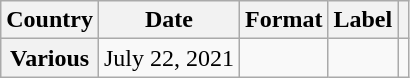<table class="wikitable plainrowheaders" border="1">
<tr>
<th scope="col">Country</th>
<th scope="col">Date</th>
<th scope="col">Format</th>
<th scope="col">Label</th>
<th scope="col"></th>
</tr>
<tr>
<th scope="row">Various</th>
<td>July 22, 2021</td>
<td></td>
<td></td>
<td align="center"></td>
</tr>
</table>
